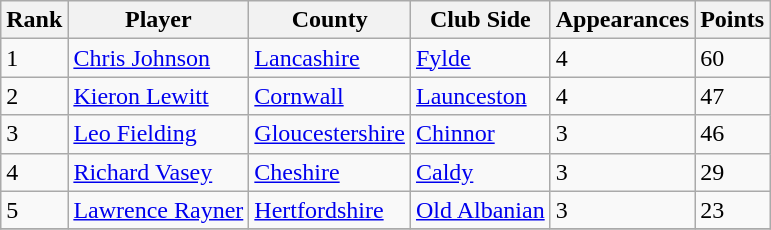<table class="wikitable">
<tr>
<th>Rank</th>
<th>Player</th>
<th>County</th>
<th>Club Side</th>
<th>Appearances</th>
<th>Points</th>
</tr>
<tr>
<td>1</td>
<td> <a href='#'>Chris Johnson</a></td>
<td><a href='#'>Lancashire</a></td>
<td><a href='#'>Fylde</a></td>
<td>4</td>
<td>60</td>
</tr>
<tr>
<td>2</td>
<td> <a href='#'>Kieron Lewitt</a></td>
<td><a href='#'>Cornwall</a></td>
<td><a href='#'>Launceston</a></td>
<td>4</td>
<td>47</td>
</tr>
<tr>
<td>3</td>
<td> <a href='#'>Leo Fielding</a></td>
<td><a href='#'>Gloucestershire</a></td>
<td><a href='#'>Chinnor</a></td>
<td>3</td>
<td>46</td>
</tr>
<tr>
<td>4</td>
<td> <a href='#'>Richard Vasey</a></td>
<td><a href='#'>Cheshire</a></td>
<td><a href='#'>Caldy</a></td>
<td>3</td>
<td>29</td>
</tr>
<tr>
<td>5</td>
<td> <a href='#'>Lawrence Rayner</a></td>
<td><a href='#'>Hertfordshire</a></td>
<td><a href='#'>Old Albanian</a></td>
<td>3</td>
<td>23</td>
</tr>
<tr>
</tr>
</table>
